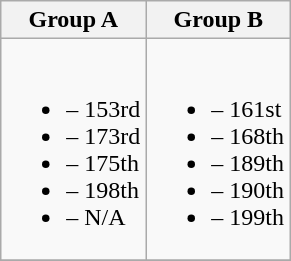<table class="wikitable">
<tr>
<th width=50%>Group A</th>
<th width=50%>Group B</th>
</tr>
<tr style="vertical-align: top;">
<td><br><ul><li> – 153rd</li><li> – 173rd</li><li> – 175th</li><li> – 198th</li><li> – N/A</li></ul></td>
<td><br><ul><li> – 161st</li><li> – 168th</li><li> – 189th</li><li> – 190th</li><li> – 199th</li></ul></td>
</tr>
<tr>
</tr>
</table>
